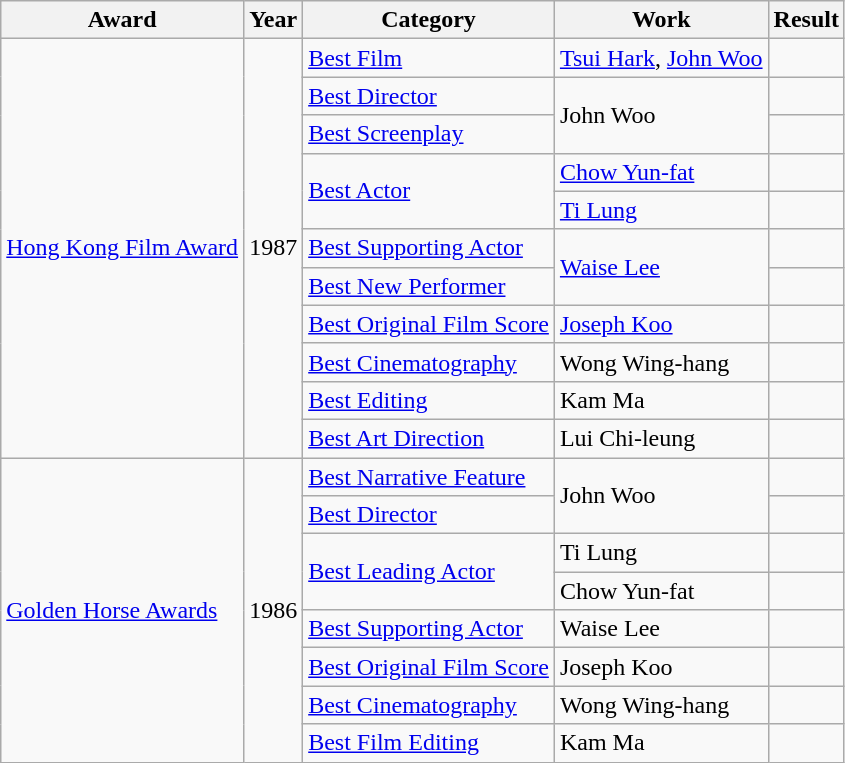<table class="wikitable">
<tr>
<th>Award</th>
<th>Year</th>
<th>Category</th>
<th>Work</th>
<th>Result</th>
</tr>
<tr>
<td rowspan="11"><a href='#'>Hong Kong Film Award</a></td>
<td rowspan="11">1987</td>
<td><a href='#'>Best Film</a></td>
<td><a href='#'>Tsui Hark</a>, <a href='#'>John Woo</a></td>
<td></td>
</tr>
<tr>
<td><a href='#'>Best Director</a></td>
<td rowspan="2">John Woo</td>
<td></td>
</tr>
<tr>
<td><a href='#'>Best Screenplay</a></td>
<td></td>
</tr>
<tr>
<td rowspan="2"><a href='#'>Best Actor</a></td>
<td><a href='#'>Chow Yun-fat</a></td>
<td></td>
</tr>
<tr>
<td><a href='#'>Ti Lung</a></td>
<td></td>
</tr>
<tr>
<td><a href='#'>Best Supporting Actor</a></td>
<td rowspan="2"><a href='#'>Waise Lee</a></td>
<td></td>
</tr>
<tr>
<td><a href='#'>Best New Performer</a></td>
<td></td>
</tr>
<tr>
<td><a href='#'>Best Original Film Score</a></td>
<td><a href='#'>Joseph Koo</a></td>
<td></td>
</tr>
<tr>
<td><a href='#'>Best Cinematography</a></td>
<td>Wong Wing-hang</td>
<td></td>
</tr>
<tr>
<td><a href='#'>Best Editing</a></td>
<td>Kam Ma</td>
<td></td>
</tr>
<tr>
<td><a href='#'>Best Art Direction</a></td>
<td>Lui Chi-leung</td>
<td></td>
</tr>
<tr>
<td rowspan="8"><a href='#'>Golden Horse Awards</a></td>
<td rowspan="8">1986</td>
<td><a href='#'>Best Narrative Feature</a></td>
<td rowspan="2">John Woo</td>
<td></td>
</tr>
<tr>
<td><a href='#'>Best Director</a></td>
<td></td>
</tr>
<tr>
<td rowspan="2"><a href='#'>Best Leading Actor</a></td>
<td>Ti Lung</td>
<td></td>
</tr>
<tr>
<td>Chow Yun-fat</td>
<td></td>
</tr>
<tr>
<td><a href='#'>Best Supporting Actor</a></td>
<td>Waise Lee</td>
<td></td>
</tr>
<tr>
<td><a href='#'>Best Original Film Score</a></td>
<td>Joseph Koo</td>
<td></td>
</tr>
<tr>
<td><a href='#'>Best Cinematography</a></td>
<td>Wong Wing-hang</td>
<td></td>
</tr>
<tr>
<td><a href='#'>Best Film Editing</a></td>
<td>Kam Ma</td>
<td></td>
</tr>
</table>
